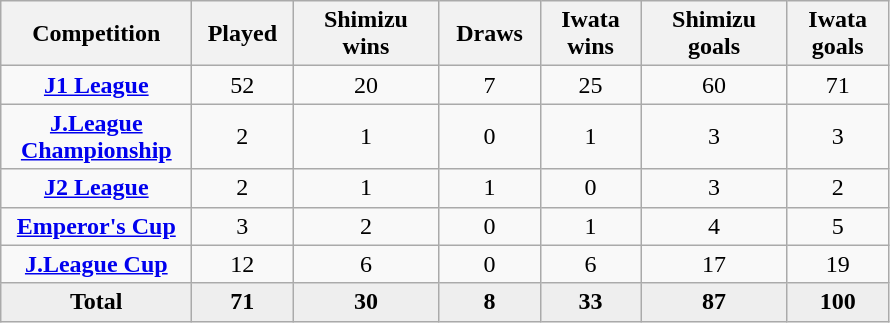<table class="wikitable" style="text-align:center">
<tr>
<th width="120">Competition</th>
<th width="60">Played</th>
<th width="90">Shimizu wins</th>
<th width="60">Draws</th>
<th width="60">Iwata wins</th>
<th width="90">Shimizu goals</th>
<th width="60">Iwata goals</th>
</tr>
<tr>
<td><strong><a href='#'>J1 League</a></strong></td>
<td>52</td>
<td>20</td>
<td>7</td>
<td>25</td>
<td>60</td>
<td>71</td>
</tr>
<tr>
<td><strong><a href='#'>J.League Championship</a></strong></td>
<td>2</td>
<td>1</td>
<td>0</td>
<td>1</td>
<td>3</td>
<td>3</td>
</tr>
<tr>
<td><strong><a href='#'>J2 League</a></strong></td>
<td>2</td>
<td>1</td>
<td>1</td>
<td>0</td>
<td>3</td>
<td>2</td>
</tr>
<tr>
<td><strong><a href='#'>Emperor's Cup</a></strong></td>
<td>3</td>
<td>2</td>
<td>0</td>
<td>1</td>
<td>4</td>
<td>5</td>
</tr>
<tr>
<td><strong><a href='#'>J.League Cup</a></strong></td>
<td>12</td>
<td>6</td>
<td>0</td>
<td>6</td>
<td>17</td>
<td>19</td>
</tr>
<tr bgcolor=#EEEEEE>
<td><strong>Total</strong></td>
<td><strong>71</strong></td>
<td><strong>30</strong></td>
<td><strong>8</strong></td>
<td><strong>33</strong></td>
<td><strong>87</strong></td>
<td><strong>100</strong></td>
</tr>
</table>
